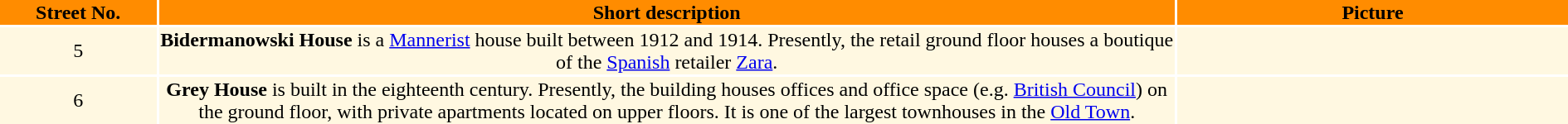<table>
<tr ---- bgcolor="#FF 8C 00">
<th width=4%>Street No.</th>
<th width=26%>Short description</th>
<th width=10%>Picture</th>
</tr>
<tr ---- bgcolor="#FFF8E1">
<td align="center">5</td>
<td align="center"><strong>Bidermanowski House</strong> is a <a href='#'>Mannerist</a> house built between 1912 and 1914. Presently, the retail ground floor houses a boutique of the <a href='#'>Spanish</a> retailer <a href='#'>Zara</a>.</td>
<td align="center"></td>
</tr>
<tr ---- bgcolor="#FFF8E1">
<td align="center">6</td>
<td align="center"><strong>Grey House</strong> is built in the eighteenth century. Presently, the building houses offices and office space (e.g. <a href='#'>British Council</a>) on the ground floor, with private apartments located on upper floors. It is one of the largest townhouses in the <a href='#'>Old Town</a>.</td>
<td align="center"></td>
</tr>
</table>
